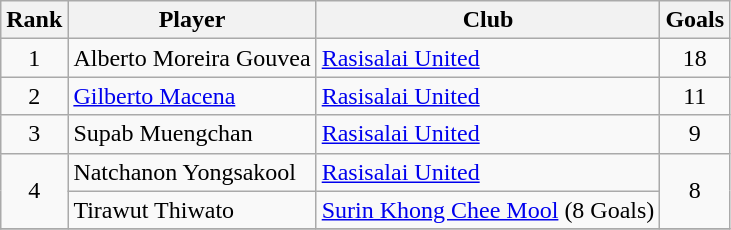<table class="wikitable" style="text-align:center">
<tr>
<th>Rank</th>
<th>Player</th>
<th>Club</th>
<th>Goals</th>
</tr>
<tr>
<td>1</td>
<td align="left"> Alberto Moreira Gouvea</td>
<td align="left"><a href='#'>Rasisalai United</a></td>
<td>18</td>
</tr>
<tr>
<td>2</td>
<td align="left"> <a href='#'>Gilberto Macena</a></td>
<td align="left"><a href='#'>Rasisalai United</a></td>
<td>11</td>
</tr>
<tr>
<td>3</td>
<td align="left"> Supab Muengchan</td>
<td align="left"><a href='#'>Rasisalai United</a></td>
<td>9</td>
</tr>
<tr>
<td rowspan="2">4</td>
<td align="left"> Natchanon Yongsakool</td>
<td align="left"><a href='#'>Rasisalai United</a></td>
<td rowspan="2">8</td>
</tr>
<tr>
<td align="left"> Tirawut Thiwato</td>
<td align="left"><a href='#'>Surin Khong Chee Mool</a> (8 Goals)</td>
</tr>
<tr>
</tr>
</table>
